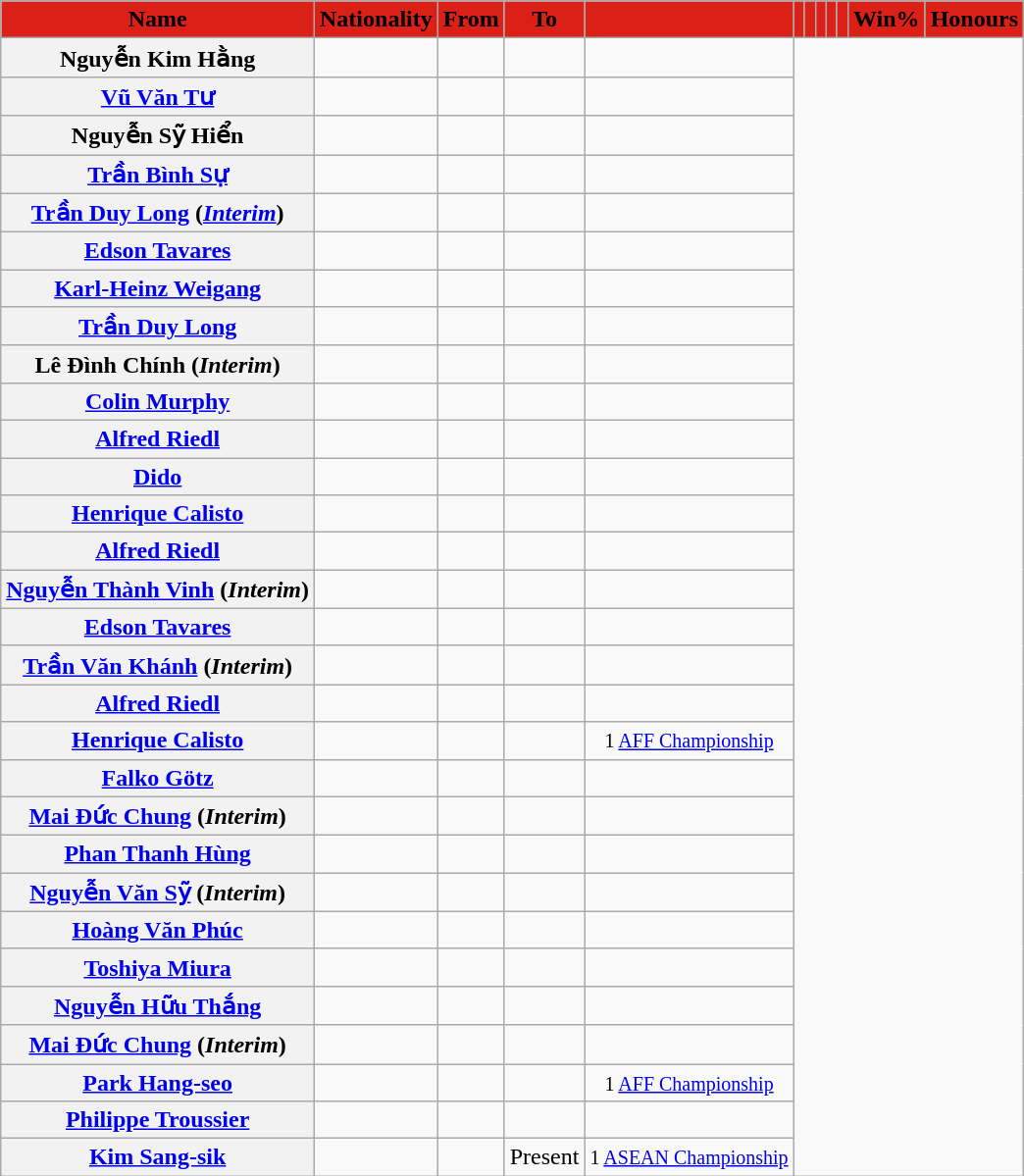<table class="wikitable plainrowheaders sortable" style="text-align:center">
<tr>
<th style="background-color:#DB2017;"><span>Name</span></th>
<th style="background-color:#DB2017;"><span>Nationality</span></th>
<th style="background-color:#DB2017;"><span>From</span></th>
<th style="background-color:#DB2017;"><span>To</span></th>
<th style="background-color:#DB2017;"><span></span></th>
<th style="background-color:#DB2017;"><span></span></th>
<th style="background-color:#DB2017;"><span></span></th>
<th style="background-color:#DB2017;"><span></span></th>
<th style="background-color:#DB2017;"><span></span></th>
<th style="background-color:#DB2017;"><span></span></th>
<th style="background-color:#DB2017;"><span>Win%</span></th>
<th style="background-color:#DB2017;"><span>Honours</span></th>
</tr>
<tr>
<th scope="row">Nguyễn Kim Hằng</th>
<td></td>
<td></td>
<td><br></td>
<td></td>
</tr>
<tr>
<th scope="row"><a href='#'>Vũ Văn Tư</a></th>
<td></td>
<td></td>
<td><br></td>
<td></td>
</tr>
<tr>
<th scope="row">Nguyễn Sỹ Hiển</th>
<td></td>
<td></td>
<td><br></td>
<td></td>
</tr>
<tr>
<th scope="row"><a href='#'>Trần Bình Sự</a></th>
<td></td>
<td></td>
<td><br></td>
<td></td>
</tr>
<tr>
<th scope="row"><a href='#'>Trần Duy Long</a> (<em><a href='#'>Interim</a></em>)</th>
<td></td>
<td></td>
<td><br></td>
<td></td>
</tr>
<tr>
<th scope="row"><a href='#'>Edson Tavares</a></th>
<td></td>
<td></td>
<td><br></td>
<td></td>
</tr>
<tr>
<th scope="row"><a href='#'>Karl-Heinz Weigang</a></th>
<td></td>
<td></td>
<td><br></td>
<td></td>
</tr>
<tr>
<th scope="row"><a href='#'>Trần Duy Long</a></th>
<td></td>
<td></td>
<td><br></td>
<td></td>
</tr>
<tr>
<th scope="row">Lê Đình Chính (<em>Interim</em>)</th>
<td></td>
<td></td>
<td><br></td>
<td></td>
</tr>
<tr>
<th scope="row"><a href='#'>Colin Murphy</a></th>
<td></td>
<td></td>
<td><br></td>
<td></td>
</tr>
<tr>
<th scope="row"><a href='#'>Alfred Riedl</a></th>
<td></td>
<td></td>
<td><br></td>
<td></td>
</tr>
<tr>
<th scope="row"><a href='#'>Dido</a></th>
<td></td>
<td></td>
<td><br></td>
<td></td>
</tr>
<tr>
<th scope="row"><a href='#'>Henrique Calisto</a></th>
<td></td>
<td></td>
<td><br></td>
<td></td>
</tr>
<tr>
<th scope="row"><a href='#'>Alfred Riedl</a></th>
<td></td>
<td></td>
<td><br></td>
<td></td>
</tr>
<tr>
<th scope="row"><a href='#'>Nguyễn Thành Vinh</a> (<em>Interim</em>)</th>
<td></td>
<td></td>
<td><br></td>
<td></td>
</tr>
<tr>
<th scope="row"><a href='#'>Edson Tavares</a></th>
<td></td>
<td></td>
<td><br></td>
<td></td>
</tr>
<tr>
<th scope="row"><a href='#'>Trần Văn Khánh</a> (<em>Interim</em>)</th>
<td></td>
<td></td>
<td><br></td>
<td></td>
</tr>
<tr>
<th scope="row"><a href='#'>Alfred Riedl</a></th>
<td></td>
<td></td>
<td><br></td>
<td></td>
</tr>
<tr>
<th scope="row"><a href='#'>Henrique Calisto</a></th>
<td></td>
<td></td>
<td><br></td>
<td><small>1 <a href='#'>AFF Championship</a></small></td>
</tr>
<tr>
<th scope="row"><a href='#'>Falko Götz</a></th>
<td></td>
<td></td>
<td><br></td>
<td></td>
</tr>
<tr>
<th scope="row"><a href='#'>Mai Đức Chung</a> (<em>Interim</em>)</th>
<td></td>
<td></td>
<td><br></td>
<td></td>
</tr>
<tr>
<th scope="row"><a href='#'>Phan Thanh Hùng</a></th>
<td></td>
<td></td>
<td><br></td>
<td></td>
</tr>
<tr>
<th scope="row"><a href='#'>Nguyễn Văn Sỹ</a> (<em>Interim</em>)</th>
<td></td>
<td></td>
<td><br></td>
<td></td>
</tr>
<tr>
<th scope="row"><a href='#'>Hoàng Văn Phúc</a></th>
<td></td>
<td></td>
<td><br></td>
<td></td>
</tr>
<tr>
<th scope="row"><a href='#'>Toshiya Miura</a></th>
<td></td>
<td></td>
<td><br></td>
<td></td>
</tr>
<tr>
<th scope="row"><a href='#'>Nguyễn Hữu Thắng</a></th>
<td></td>
<td></td>
<td><br></td>
<td></td>
</tr>
<tr>
<th scope="row"><a href='#'>Mai Đức Chung</a> (<em>Interim</em>)</th>
<td></td>
<td></td>
<td><br></td>
<td></td>
</tr>
<tr>
<th scope="row"><a href='#'>Park Hang-seo</a></th>
<td></td>
<td></td>
<td><br></td>
<td><small>1 <a href='#'>AFF Championship</a></small></td>
</tr>
<tr>
<th scope="row"><a href='#'>Philippe Troussier</a></th>
<td></td>
<td></td>
<td><br></td>
<td></td>
</tr>
<tr>
<th scope="row"><a href='#'>Kim Sang-sik</a></th>
<td></td>
<td></td>
<td>Present<br></td>
<td><small>1 <a href='#'>ASEAN Championship</a></small></td>
</tr>
</table>
